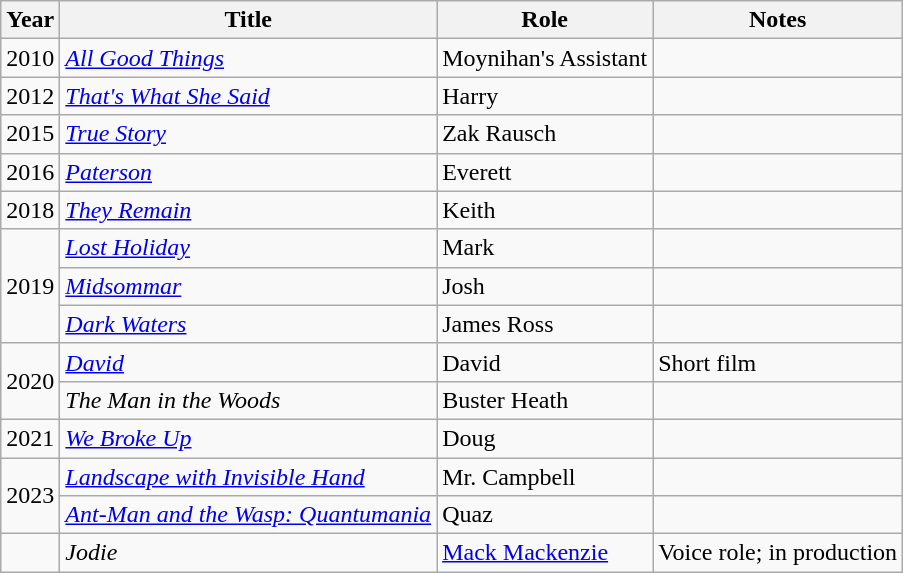<table class="wikitable">
<tr>
<th>Year</th>
<th>Title</th>
<th>Role</th>
<th>Notes</th>
</tr>
<tr>
<td>2010</td>
<td><em><a href='#'>All Good Things</a></em></td>
<td>Moynihan's Assistant</td>
<td></td>
</tr>
<tr>
<td>2012</td>
<td><em><a href='#'>That's What She Said</a></em></td>
<td>Harry</td>
<td></td>
</tr>
<tr>
<td>2015</td>
<td><em><a href='#'>True Story</a></em></td>
<td>Zak Rausch</td>
<td></td>
</tr>
<tr>
<td>2016</td>
<td><em><a href='#'>Paterson</a></em></td>
<td>Everett</td>
<td></td>
</tr>
<tr>
<td>2018</td>
<td><em><a href='#'>They Remain</a></em></td>
<td>Keith</td>
<td></td>
</tr>
<tr>
<td rowspan="3">2019</td>
<td><em><a href='#'>Lost Holiday</a></em></td>
<td>Mark</td>
<td></td>
</tr>
<tr>
<td><em><a href='#'>Midsommar</a></em></td>
<td>Josh</td>
<td></td>
</tr>
<tr>
<td><em><a href='#'>Dark Waters</a></em></td>
<td>James Ross</td>
<td></td>
</tr>
<tr>
<td rowspan="2">2020</td>
<td><em><a href='#'>David</a></em></td>
<td>David</td>
<td>Short film</td>
</tr>
<tr>
<td><em>The Man in the Woods</em></td>
<td>Buster Heath</td>
<td></td>
</tr>
<tr>
<td>2021</td>
<td><em><a href='#'>We Broke Up</a></em></td>
<td>Doug</td>
<td></td>
</tr>
<tr>
<td rowspan="2">2023</td>
<td><em><a href='#'>Landscape with Invisible Hand</a></em></td>
<td>Mr. Campbell</td>
<td></td>
</tr>
<tr>
<td><em><a href='#'>Ant-Man and the Wasp: Quantumania</a></em></td>
<td>Quaz</td>
<td></td>
</tr>
<tr>
<td></td>
<td><em>Jodie</em></td>
<td><a href='#'>Mack Mackenzie</a></td>
<td>Voice role; in production</td>
</tr>
</table>
